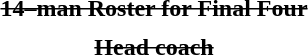<table style="text-align: center; margin-top: 2em; margin-left: auto; margin-right: auto">
<tr>
<td><s><strong>14–man Roster for Final Four</strong></s></td>
</tr>
<tr>
<td></td>
</tr>
<tr>
<td><s><strong>Head coach</strong></s></td>
</tr>
<tr>
<td></td>
</tr>
</table>
